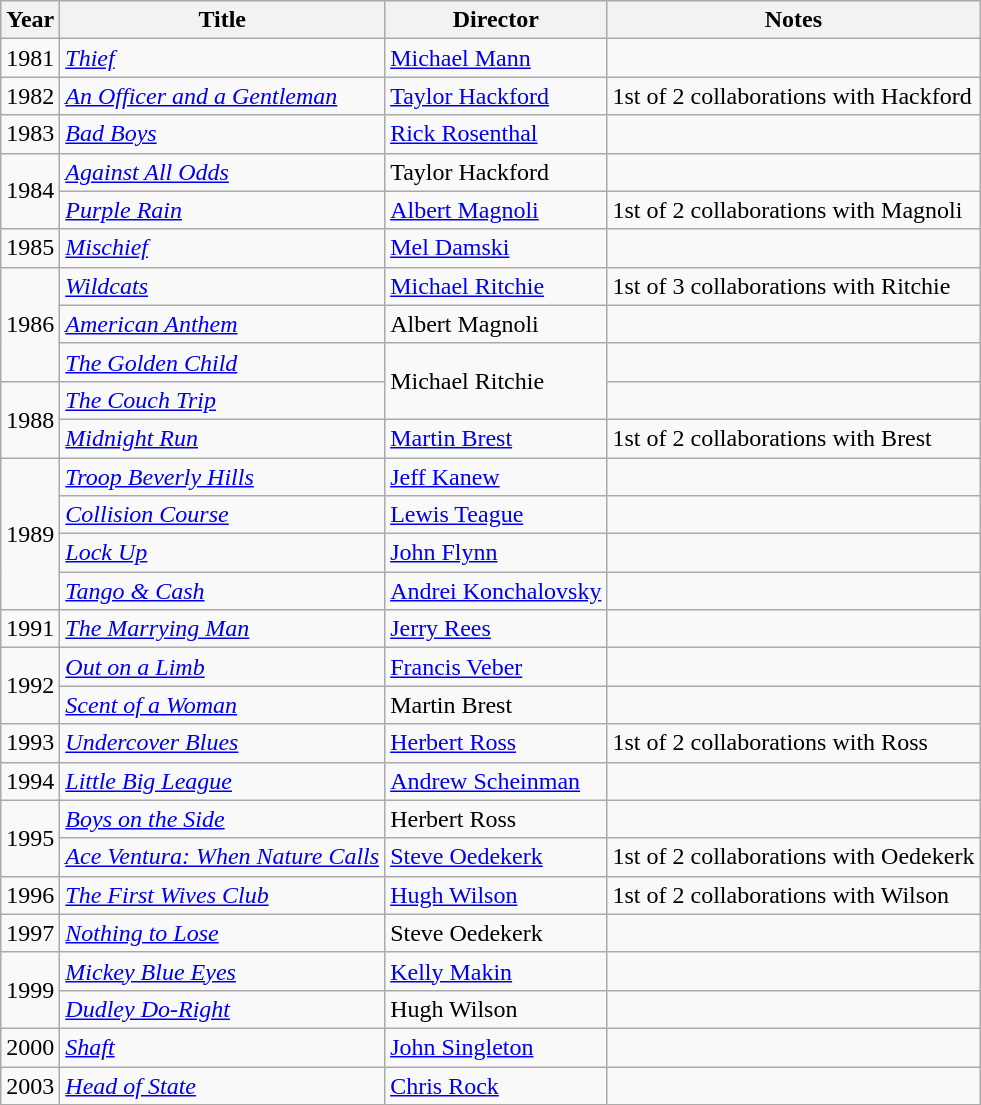<table class="wikitable">
<tr>
<th>Year</th>
<th>Title</th>
<th>Director</th>
<th>Notes</th>
</tr>
<tr>
<td>1981</td>
<td><em><a href='#'>Thief</a></em></td>
<td><a href='#'>Michael Mann</a></td>
<td></td>
</tr>
<tr>
<td>1982</td>
<td><em><a href='#'>An Officer and a Gentleman</a></em></td>
<td><a href='#'>Taylor Hackford</a></td>
<td>1st of 2 collaborations with Hackford</td>
</tr>
<tr>
<td>1983</td>
<td><em><a href='#'>Bad Boys</a></em></td>
<td><a href='#'>Rick Rosenthal</a></td>
<td></td>
</tr>
<tr>
<td rowspan="2">1984</td>
<td><em><a href='#'>Against All Odds</a></em></td>
<td>Taylor Hackford</td>
<td></td>
</tr>
<tr>
<td><em><a href='#'>Purple Rain</a></em></td>
<td><a href='#'>Albert Magnoli</a></td>
<td>1st of 2 collaborations with Magnoli</td>
</tr>
<tr>
<td>1985</td>
<td><em><a href='#'>Mischief</a></em></td>
<td><a href='#'>Mel Damski</a></td>
<td></td>
</tr>
<tr>
<td rowspan="3">1986</td>
<td><em><a href='#'>Wildcats</a></em></td>
<td><a href='#'>Michael Ritchie</a></td>
<td>1st of 3 collaborations with Ritchie</td>
</tr>
<tr>
<td><em><a href='#'>American Anthem</a></em></td>
<td>Albert Magnoli</td>
<td></td>
</tr>
<tr>
<td><em><a href='#'>The Golden Child</a></em></td>
<td rowspan="2">Michael Ritchie</td>
<td></td>
</tr>
<tr>
<td rowspan="2">1988</td>
<td><em><a href='#'>The Couch Trip</a></em></td>
<td></td>
</tr>
<tr>
<td><em><a href='#'>Midnight Run</a></em></td>
<td><a href='#'>Martin Brest</a></td>
<td>1st of 2 collaborations with Brest</td>
</tr>
<tr>
<td rowspan="4">1989</td>
<td><em><a href='#'>Troop Beverly Hills</a></em></td>
<td><a href='#'>Jeff Kanew</a></td>
<td></td>
</tr>
<tr>
<td><em><a href='#'>Collision Course</a></em></td>
<td><a href='#'>Lewis Teague</a></td>
<td></td>
</tr>
<tr>
<td><em><a href='#'>Lock Up</a></em></td>
<td><a href='#'>John Flynn</a></td>
<td></td>
</tr>
<tr>
<td><em><a href='#'>Tango & Cash</a></em></td>
<td><a href='#'>Andrei Konchalovsky</a></td>
<td></td>
</tr>
<tr>
<td>1991</td>
<td><em><a href='#'>The Marrying Man</a></em></td>
<td><a href='#'>Jerry Rees</a></td>
<td></td>
</tr>
<tr>
<td rowspan="2">1992</td>
<td><em><a href='#'>Out on a Limb</a></em></td>
<td><a href='#'>Francis Veber</a></td>
<td></td>
</tr>
<tr>
<td><em><a href='#'>Scent of a Woman</a></em></td>
<td>Martin Brest</td>
<td></td>
</tr>
<tr>
<td>1993</td>
<td><em><a href='#'>Undercover Blues</a></em></td>
<td><a href='#'>Herbert Ross</a></td>
<td>1st of 2 collaborations with Ross</td>
</tr>
<tr>
<td>1994</td>
<td><em><a href='#'>Little Big League</a></em></td>
<td><a href='#'>Andrew Scheinman</a></td>
<td></td>
</tr>
<tr>
<td rowspan="2">1995</td>
<td><em><a href='#'>Boys on the Side</a></em></td>
<td>Herbert Ross</td>
<td></td>
</tr>
<tr>
<td><em><a href='#'>Ace Ventura: When Nature Calls</a></em></td>
<td><a href='#'>Steve Oedekerk</a></td>
<td>1st of 2 collaborations with Oedekerk</td>
</tr>
<tr>
<td>1996</td>
<td><em><a href='#'>The First Wives Club</a></em></td>
<td><a href='#'>Hugh Wilson</a></td>
<td>1st of 2 collaborations with Wilson</td>
</tr>
<tr>
<td>1997</td>
<td><em><a href='#'>Nothing to Lose</a></em></td>
<td>Steve Oedekerk</td>
<td></td>
</tr>
<tr>
<td rowspan="2">1999</td>
<td><em><a href='#'>Mickey Blue Eyes</a></em></td>
<td><a href='#'>Kelly Makin</a></td>
<td></td>
</tr>
<tr>
<td><em><a href='#'>Dudley Do-Right</a></em></td>
<td>Hugh Wilson</td>
<td></td>
</tr>
<tr>
<td>2000</td>
<td><em><a href='#'>Shaft</a></em></td>
<td><a href='#'>John Singleton</a></td>
<td></td>
</tr>
<tr>
<td>2003</td>
<td><em><a href='#'>Head of State</a></em></td>
<td><a href='#'>Chris Rock</a></td>
<td></td>
</tr>
</table>
